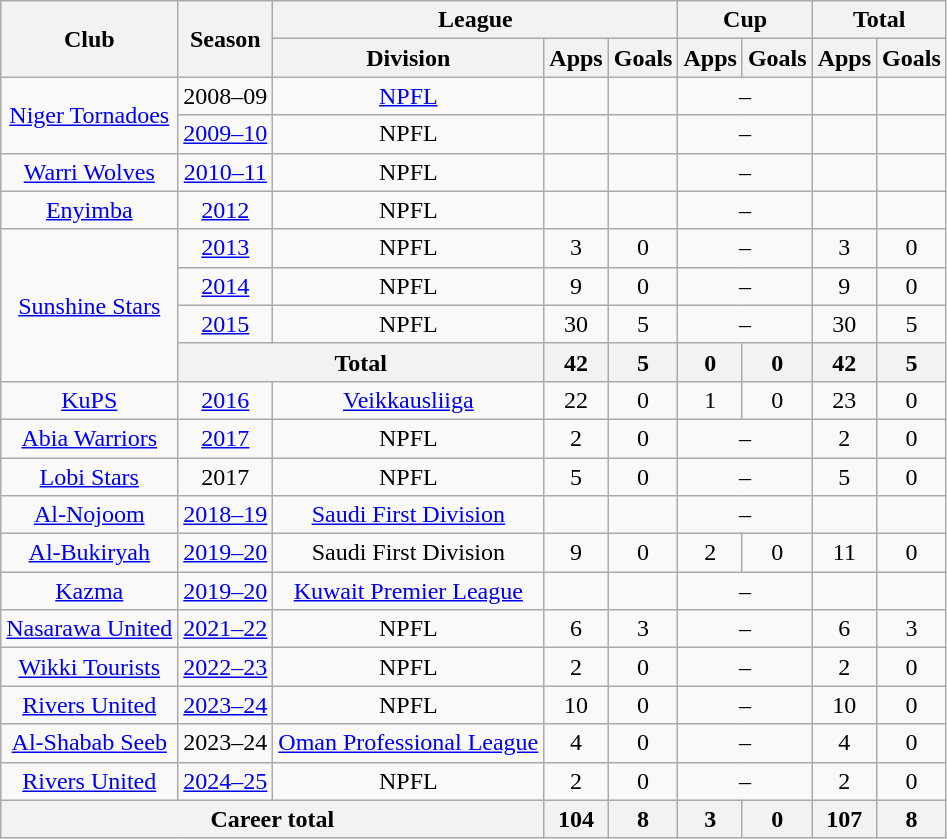<table class="wikitable" style="text-align:center">
<tr>
<th rowspan="2">Club</th>
<th rowspan="2">Season</th>
<th colspan="3">League</th>
<th colspan="2">Cup</th>
<th colspan="2">Total</th>
</tr>
<tr>
<th>Division</th>
<th>Apps</th>
<th>Goals</th>
<th>Apps</th>
<th>Goals</th>
<th>Apps</th>
<th>Goals</th>
</tr>
<tr>
<td rowspan=2><a href='#'>Niger Tornadoes</a></td>
<td>2008–09</td>
<td><a href='#'>NPFL</a></td>
<td></td>
<td></td>
<td colspan=2>–</td>
<td></td>
<td></td>
</tr>
<tr>
<td><a href='#'>2009–10</a></td>
<td>NPFL</td>
<td></td>
<td></td>
<td colspan=2>–</td>
<td></td>
<td></td>
</tr>
<tr>
<td><a href='#'>Warri Wolves</a></td>
<td><a href='#'>2010–11</a></td>
<td>NPFL</td>
<td></td>
<td></td>
<td colspan=2>–</td>
<td></td>
<td></td>
</tr>
<tr>
<td><a href='#'>Enyimba</a></td>
<td><a href='#'>2012</a></td>
<td>NPFL</td>
<td></td>
<td></td>
<td colspan=2>–</td>
<td></td>
<td></td>
</tr>
<tr>
<td rowspan=4><a href='#'>Sunshine Stars</a></td>
<td><a href='#'>2013</a></td>
<td>NPFL</td>
<td>3</td>
<td>0</td>
<td colspan=2>–</td>
<td>3</td>
<td>0</td>
</tr>
<tr>
<td><a href='#'>2014</a></td>
<td>NPFL</td>
<td>9</td>
<td>0</td>
<td colspan=2>–</td>
<td>9</td>
<td>0</td>
</tr>
<tr>
<td><a href='#'>2015</a></td>
<td>NPFL</td>
<td>30</td>
<td>5</td>
<td colspan=2>–</td>
<td>30</td>
<td>5</td>
</tr>
<tr>
<th colspan=2>Total</th>
<th>42</th>
<th>5</th>
<th>0</th>
<th>0</th>
<th>42</th>
<th>5</th>
</tr>
<tr>
<td><a href='#'>KuPS</a></td>
<td><a href='#'>2016</a></td>
<td><a href='#'>Veikkausliiga</a></td>
<td>22</td>
<td>0</td>
<td>1</td>
<td>0</td>
<td>23</td>
<td>0</td>
</tr>
<tr>
<td><a href='#'>Abia Warriors</a></td>
<td><a href='#'>2017</a></td>
<td>NPFL</td>
<td>2</td>
<td>0</td>
<td colspan=2>–</td>
<td>2</td>
<td>0</td>
</tr>
<tr>
<td><a href='#'>Lobi Stars</a></td>
<td>2017</td>
<td>NPFL</td>
<td>5</td>
<td>0</td>
<td colspan=2>–</td>
<td>5</td>
<td>0</td>
</tr>
<tr>
<td><a href='#'>Al-Nojoom</a></td>
<td><a href='#'>2018–19</a></td>
<td><a href='#'>Saudi First Division</a></td>
<td></td>
<td></td>
<td colspan=2>–</td>
<td></td>
<td></td>
</tr>
<tr>
<td><a href='#'>Al-Bukiryah</a></td>
<td><a href='#'>2019–20</a></td>
<td>Saudi First Division</td>
<td>9</td>
<td>0</td>
<td>2</td>
<td>0</td>
<td>11</td>
<td>0</td>
</tr>
<tr>
<td><a href='#'>Kazma</a></td>
<td><a href='#'>2019–20</a></td>
<td><a href='#'>Kuwait Premier League</a></td>
<td></td>
<td></td>
<td colspan=2>–</td>
<td></td>
<td></td>
</tr>
<tr>
<td><a href='#'>Nasarawa United</a></td>
<td><a href='#'>2021–22</a></td>
<td>NPFL</td>
<td>6</td>
<td>3</td>
<td colspan=2>–</td>
<td>6</td>
<td>3</td>
</tr>
<tr>
<td><a href='#'>Wikki Tourists</a></td>
<td><a href='#'>2022–23</a></td>
<td>NPFL</td>
<td>2</td>
<td>0</td>
<td colspan=2>–</td>
<td>2</td>
<td>0</td>
</tr>
<tr>
<td><a href='#'>Rivers United</a></td>
<td><a href='#'>2023–24</a></td>
<td>NPFL</td>
<td>10</td>
<td>0</td>
<td colspan=2>–</td>
<td>10</td>
<td>0</td>
</tr>
<tr>
<td><a href='#'>Al-Shabab Seeb</a></td>
<td>2023–24</td>
<td><a href='#'>Oman Professional League</a></td>
<td>4</td>
<td>0</td>
<td colspan=2>–</td>
<td>4</td>
<td>0</td>
</tr>
<tr>
<td><a href='#'>Rivers United</a></td>
<td><a href='#'>2024–25</a></td>
<td>NPFL</td>
<td>2</td>
<td>0</td>
<td colspan=2>–</td>
<td>2</td>
<td>0</td>
</tr>
<tr>
<th colspan="3">Career total</th>
<th>104</th>
<th>8</th>
<th>3</th>
<th>0</th>
<th>107</th>
<th>8</th>
</tr>
</table>
